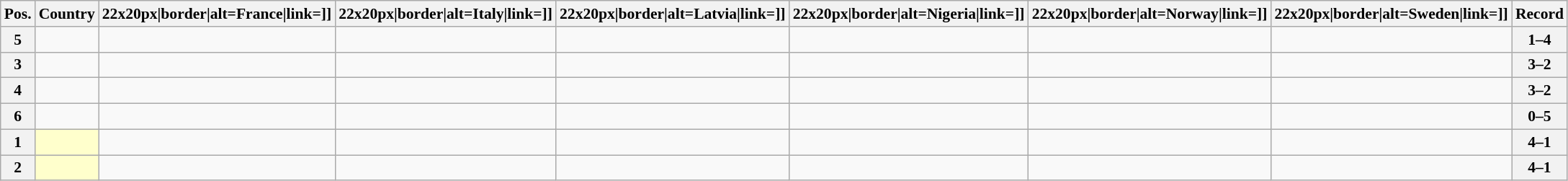<table class="wikitable sortable nowrap" style="text-align:center; font-size:0.9em;">
<tr>
<th>Pos.</th>
<th>Country</th>
<th [[Image:>22x20px|border|alt=France|link=]]</th>
<th [[Image:>22x20px|border|alt=Italy|link=]]</th>
<th [[Image:>22x20px|border|alt=Latvia|link=]]</th>
<th [[Image:>22x20px|border|alt=Nigeria|link=]]</th>
<th [[Image:>22x20px|border|alt=Norway|link=]]</th>
<th [[Image:>22x20px|border|alt=Sweden|link=]]</th>
<th>Record</th>
</tr>
<tr>
<th>5</th>
<td style="text-align:left;"></td>
<td></td>
<td></td>
<td></td>
<td></td>
<td></td>
<td></td>
<th>1–4</th>
</tr>
<tr>
<th>3</th>
<td style="text-align:left;"></td>
<td></td>
<td></td>
<td></td>
<td></td>
<td></td>
<td></td>
<th>3–2</th>
</tr>
<tr>
<th>4</th>
<td style="text-align:left;"></td>
<td></td>
<td></td>
<td></td>
<td></td>
<td></td>
<td></td>
<th>3–2</th>
</tr>
<tr>
<th>6</th>
<td style="text-align:left;"></td>
<td></td>
<td></td>
<td></td>
<td></td>
<td></td>
<td></td>
<th>0–5</th>
</tr>
<tr>
<th>1</th>
<td style="text-align:left;background:#ffffcc;"></td>
<td></td>
<td></td>
<td></td>
<td></td>
<td></td>
<td></td>
<th>4–1</th>
</tr>
<tr>
<th>2</th>
<td style="text-align:left;background:#ffffcc;"></td>
<td></td>
<td></td>
<td></td>
<td></td>
<td></td>
<td></td>
<th>4–1</th>
</tr>
</table>
